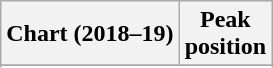<table class="wikitable sortable plainrowheaders" style="text-align:center">
<tr>
<th scope="col">Chart (2018–19)</th>
<th scope="col">Peak<br> position</th>
</tr>
<tr>
</tr>
<tr>
</tr>
<tr>
</tr>
<tr>
</tr>
<tr>
</tr>
<tr>
</tr>
<tr>
</tr>
<tr>
</tr>
<tr>
</tr>
<tr>
</tr>
<tr>
</tr>
<tr>
</tr>
<tr>
</tr>
<tr>
</tr>
<tr>
</tr>
</table>
